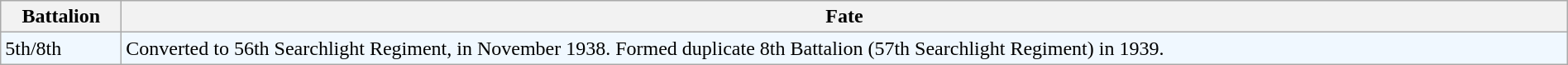<table class="wikitable" style="width:100%;">
<tr>
<th>Battalion</th>
<th>Fate</th>
</tr>
<tr style="background:#f0f8ff;">
<td>5th/8th</td>
<td>Converted to 56th Searchlight Regiment, in November 1938. Formed duplicate 8th Battalion (57th Searchlight Regiment) in 1939.</td>
</tr>
</table>
